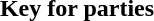<table class="toccolours" style="width:40em">
<tr>
<th>Key for parties</th>
</tr>
<tr>
<td><br>





</td>
</tr>
</table>
